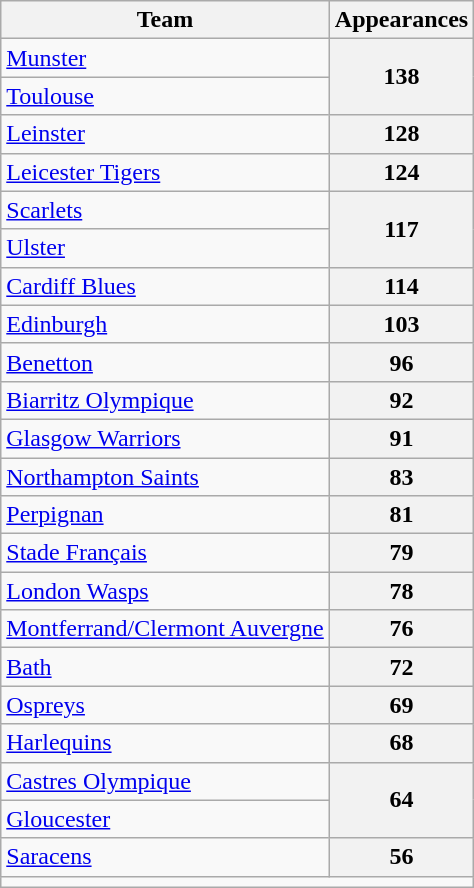<table class="wikitable">
<tr>
<th>Team</th>
<th>Appearances</th>
</tr>
<tr>
<td> <a href='#'>Munster</a></td>
<th rowspan=2>138</th>
</tr>
<tr>
<td> <a href='#'>Toulouse</a></td>
</tr>
<tr>
<td> <a href='#'>Leinster</a></td>
<th>128</th>
</tr>
<tr>
<td> <a href='#'>Leicester Tigers</a></td>
<th>124</th>
</tr>
<tr>
<td> <a href='#'>Scarlets</a></td>
<th rowspan=2>117</th>
</tr>
<tr>
<td> <a href='#'>Ulster</a></td>
</tr>
<tr>
<td> <a href='#'>Cardiff Blues</a></td>
<th>114</th>
</tr>
<tr>
<td> <a href='#'>Edinburgh</a></td>
<th>103</th>
</tr>
<tr>
<td> <a href='#'>Benetton</a></td>
<th>96</th>
</tr>
<tr>
<td> <a href='#'>Biarritz Olympique</a></td>
<th>92</th>
</tr>
<tr>
<td> <a href='#'>Glasgow Warriors</a></td>
<th>91</th>
</tr>
<tr>
<td> <a href='#'>Northampton Saints</a></td>
<th>83</th>
</tr>
<tr>
<td> <a href='#'>Perpignan</a></td>
<th>81</th>
</tr>
<tr>
<td> <a href='#'>Stade Français</a></td>
<th>79</th>
</tr>
<tr>
<td> <a href='#'>London Wasps</a></td>
<th>78</th>
</tr>
<tr>
<td> <a href='#'>Montferrand/Clermont Auvergne</a></td>
<th>76</th>
</tr>
<tr>
<td> <a href='#'>Bath</a></td>
<th>72</th>
</tr>
<tr>
<td> <a href='#'>Ospreys</a></td>
<th>69</th>
</tr>
<tr>
<td> <a href='#'>Harlequins</a></td>
<th>68</th>
</tr>
<tr>
<td> <a href='#'>Castres Olympique</a></td>
<th rowspan=2>64</th>
</tr>
<tr>
<td> <a href='#'>Gloucester</a></td>
</tr>
<tr>
<td> <a href='#'>Saracens</a></td>
<th>56</th>
</tr>
<tr>
<td colspan="2" style="border:0px"></td>
</tr>
</table>
